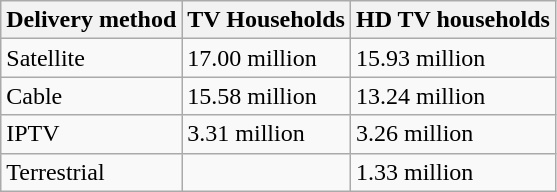<table class="wikitable">
<tr>
<th>Delivery method</th>
<th>TV Households</th>
<th>HD TV households</th>
</tr>
<tr>
<td>Satellite</td>
<td>17.00 million</td>
<td>15.93 million</td>
</tr>
<tr>
<td>Cable</td>
<td>15.58 million</td>
<td>13.24 million</td>
</tr>
<tr>
<td>IPTV</td>
<td>3.31 million</td>
<td>3.26 million</td>
</tr>
<tr>
<td>Terrestrial</td>
<td></td>
<td>1.33 million</td>
</tr>
</table>
